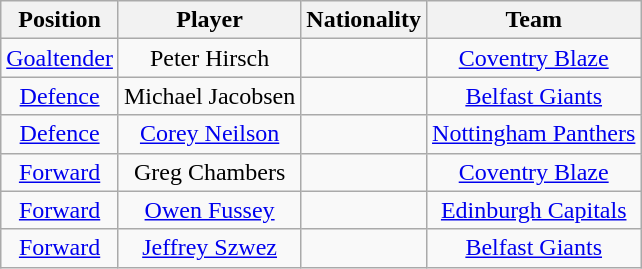<table class="wikitable">
<tr>
<th>Position</th>
<th>Player</th>
<th>Nationality</th>
<th>Team</th>
</tr>
<tr align="center">
<td><a href='#'>Goaltender</a></td>
<td>Peter Hirsch</td>
<td></td>
<td><a href='#'>Coventry Blaze</a></td>
</tr>
<tr align="center">
<td><a href='#'>Defence</a></td>
<td>Michael Jacobsen</td>
<td></td>
<td><a href='#'>Belfast Giants</a></td>
</tr>
<tr align="center">
<td><a href='#'>Defence</a></td>
<td><a href='#'>Corey Neilson</a></td>
<td></td>
<td><a href='#'>Nottingham Panthers</a></td>
</tr>
<tr align="center">
<td><a href='#'>Forward</a></td>
<td>Greg Chambers</td>
<td></td>
<td><a href='#'>Coventry Blaze</a></td>
</tr>
<tr align="center">
<td><a href='#'>Forward</a></td>
<td><a href='#'>Owen Fussey</a></td>
<td></td>
<td><a href='#'>Edinburgh Capitals</a></td>
</tr>
<tr align="center">
<td><a href='#'>Forward</a></td>
<td><a href='#'>Jeffrey Szwez</a></td>
<td></td>
<td><a href='#'>Belfast Giants</a></td>
</tr>
</table>
